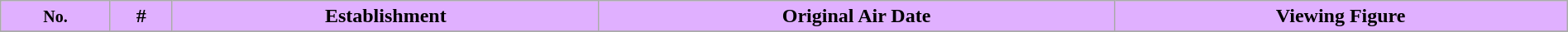<table class="wikitable plainrowheaders" style="width:100%; margin:auto;">
<tr>
<th style="background:#E0B0FF;"><small>No.</small></th>
<th style="background:#E0B0FF;">#</th>
<th style="background:#E0B0FF;">Establishment</th>
<th style="background:#E0B0FF;">Original Air Date</th>
<th style="background:#E0B0FF;">Viewing Figure</th>
</tr>
<tr>
</tr>
</table>
